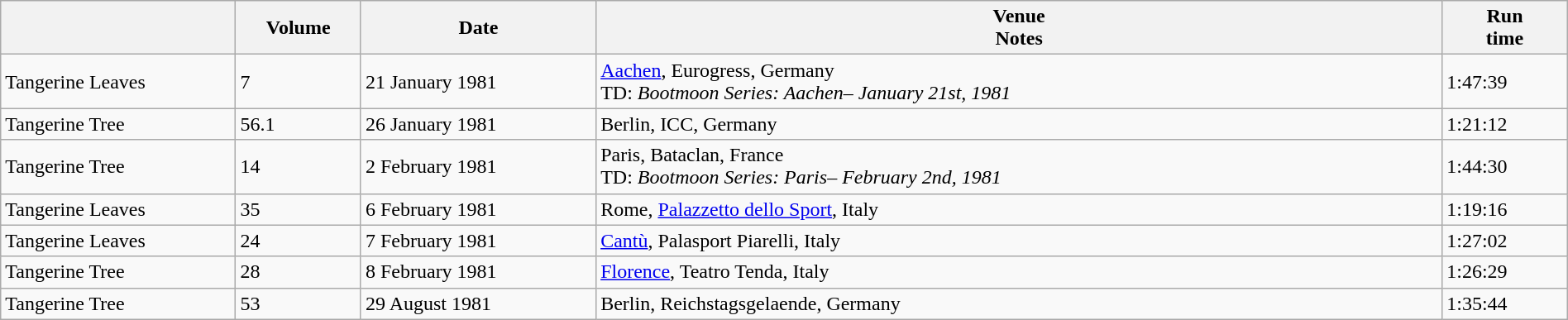<table class="wikitable" style="width: 100%;">
<tr>
<th style="width: 15%;"></th>
<th style="width: 8%;">Volume</th>
<th style="width: 15%;">Date</th>
<th>Venue<br>Notes</th>
<th style="width: 8%;">Run<br>time</th>
</tr>
<tr>
<td>Tangerine Leaves</td>
<td>7</td>
<td>21 January 1981</td>
<td><a href='#'>Aachen</a>, Eurogress, Germany<br>TD: <em>Bootmoon Series: Aachen– January 21st, 1981</em></td>
<td>1:47:39</td>
</tr>
<tr>
<td>Tangerine Tree</td>
<td>56.1</td>
<td>26 January 1981</td>
<td>Berlin, ICC, Germany</td>
<td>1:21:12</td>
</tr>
<tr>
<td>Tangerine Tree</td>
<td>14</td>
<td>2 February 1981</td>
<td>Paris, Bataclan, France<br>TD: <em>Bootmoon Series: Paris– February 2nd, 1981</em></td>
<td>1:44:30</td>
</tr>
<tr>
<td>Tangerine Leaves</td>
<td>35</td>
<td>6 February 1981</td>
<td>Rome, <a href='#'>Palazzetto dello Sport</a>, Italy</td>
<td>1:19:16</td>
</tr>
<tr>
<td>Tangerine Leaves</td>
<td>24</td>
<td>7 February 1981</td>
<td><a href='#'>Cantù</a>, Palasport Piarelli, Italy</td>
<td>1:27:02</td>
</tr>
<tr>
<td>Tangerine Tree</td>
<td>28</td>
<td>8 February 1981</td>
<td><a href='#'>Florence</a>, Teatro Tenda, Italy</td>
<td>1:26:29</td>
</tr>
<tr>
<td>Tangerine Tree</td>
<td>53</td>
<td>29 August 1981</td>
<td>Berlin, Reichstagsgelaende, Germany</td>
<td>1:35:44</td>
</tr>
</table>
